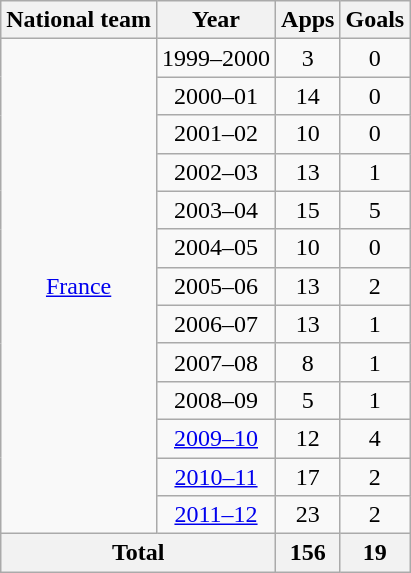<table class="wikitable" style="text-align:center">
<tr>
<th>National team</th>
<th>Year</th>
<th>Apps</th>
<th>Goals</th>
</tr>
<tr>
<td rowspan="13"><a href='#'>France</a></td>
<td>1999–2000</td>
<td>3</td>
<td>0</td>
</tr>
<tr>
<td>2000–01</td>
<td>14</td>
<td>0</td>
</tr>
<tr>
<td>2001–02</td>
<td>10</td>
<td>0</td>
</tr>
<tr>
<td>2002–03</td>
<td>13</td>
<td>1</td>
</tr>
<tr>
<td>2003–04</td>
<td>15</td>
<td>5</td>
</tr>
<tr>
<td>2004–05</td>
<td>10</td>
<td>0</td>
</tr>
<tr>
<td>2005–06</td>
<td>13</td>
<td>2</td>
</tr>
<tr>
<td>2006–07</td>
<td>13</td>
<td>1</td>
</tr>
<tr>
<td>2007–08</td>
<td>8</td>
<td>1</td>
</tr>
<tr>
<td>2008–09</td>
<td>5</td>
<td>1</td>
</tr>
<tr>
<td><a href='#'>2009–10</a></td>
<td>12</td>
<td>4</td>
</tr>
<tr>
<td><a href='#'>2010–11</a></td>
<td>17</td>
<td>2</td>
</tr>
<tr>
<td><a href='#'>2011–12</a></td>
<td>23</td>
<td>2</td>
</tr>
<tr>
<th colspan="2">Total</th>
<th>156</th>
<th>19</th>
</tr>
</table>
